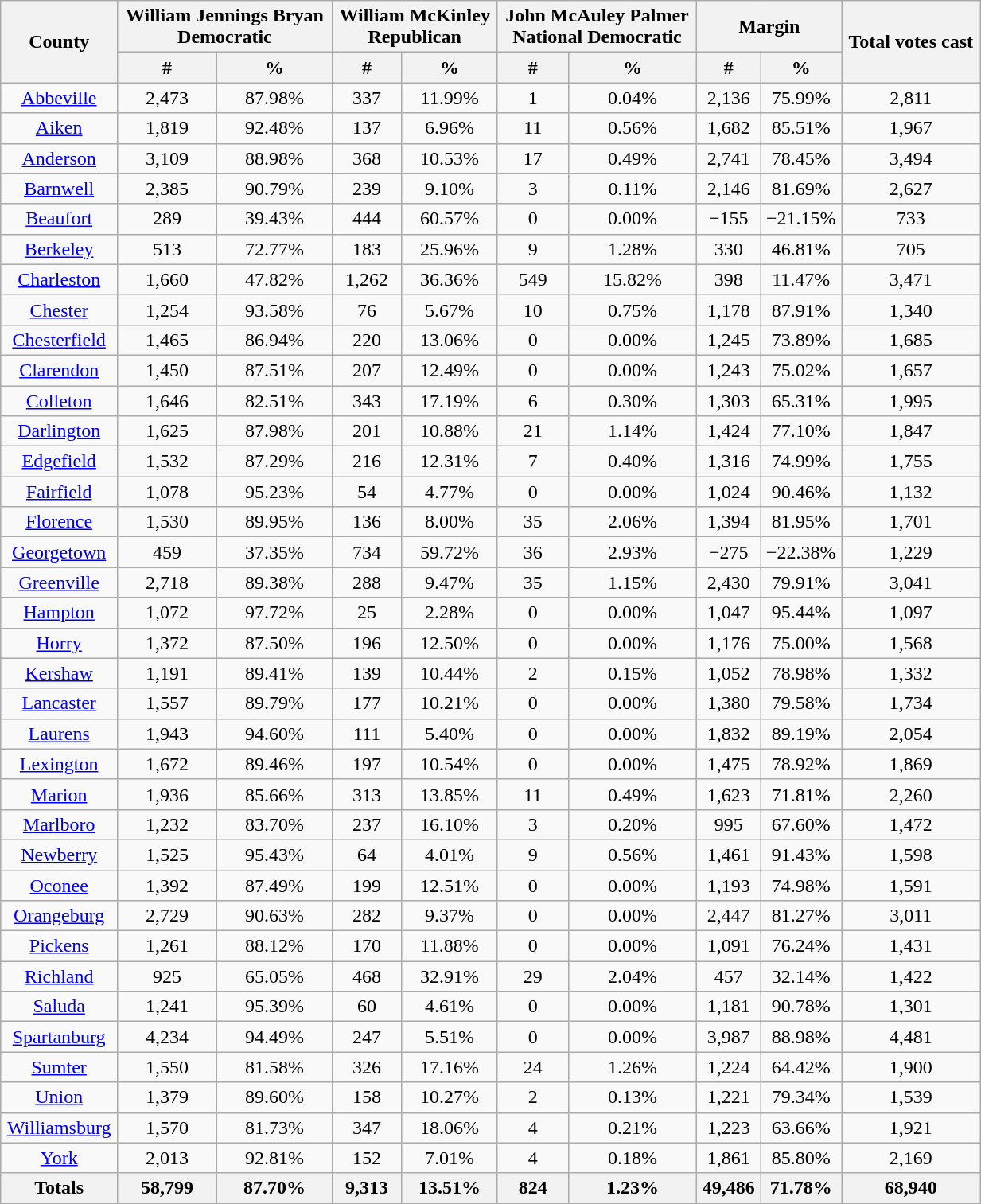<table width="65%"  class="wikitable sortable" style="text-align:center">
<tr>
<th rowspan="2">County</th>
<th style="text-align:center;" colspan="2">William Jennings Bryan<br>Democratic</th>
<th style="text-align:center;" colspan="2">William McKinley<br>Republican</th>
<th style="text-align:center;" colspan="2">John McAuley Palmer<br>National Democratic</th>
<th style="text-align:center;" colspan="2">Margin</th>
<th style="text-align:center;" rowspan="2">Total votes cast</th>
</tr>
<tr>
<th data-sort-type="number">#</th>
<th data-sort-type="number">%</th>
<th data-sort-type="number">#</th>
<th data-sort-type="number">%</th>
<th data-sort-type="number">#</th>
<th data-sort-type="number">%</th>
<th data-sort-type="number">#</th>
<th data-sort-type="number">%</th>
</tr>
<tr style="text-align:center;">
<td><a href='#'>Abbeville</a></td>
<td>2,473</td>
<td>87.98%</td>
<td>337</td>
<td>11.99%</td>
<td>1</td>
<td>0.04%</td>
<td>2,136</td>
<td>75.99%</td>
<td>2,811</td>
</tr>
<tr style="text-align:center;">
<td><a href='#'>Aiken</a></td>
<td>1,819</td>
<td>92.48%</td>
<td>137</td>
<td>6.96%</td>
<td>11</td>
<td>0.56%</td>
<td>1,682</td>
<td>85.51%</td>
<td>1,967</td>
</tr>
<tr style="text-align:center;">
<td><a href='#'>Anderson</a></td>
<td>3,109</td>
<td>88.98%</td>
<td>368</td>
<td>10.53%</td>
<td>17</td>
<td>0.49%</td>
<td>2,741</td>
<td>78.45%</td>
<td>3,494</td>
</tr>
<tr style="text-align:center;">
<td><a href='#'>Barnwell</a></td>
<td>2,385</td>
<td>90.79%</td>
<td>239</td>
<td>9.10%</td>
<td>3</td>
<td>0.11%</td>
<td>2,146</td>
<td>81.69%</td>
<td>2,627</td>
</tr>
<tr style="text-align:center;">
<td><a href='#'>Beaufort</a></td>
<td>289</td>
<td>39.43%</td>
<td>444</td>
<td>60.57%</td>
<td>0</td>
<td>0.00%</td>
<td>−155</td>
<td>−21.15%</td>
<td>733</td>
</tr>
<tr style="text-align:center;">
<td><a href='#'>Berkeley</a></td>
<td>513</td>
<td>72.77%</td>
<td>183</td>
<td>25.96%</td>
<td>9</td>
<td>1.28%</td>
<td>330</td>
<td>46.81%</td>
<td>705</td>
</tr>
<tr style="text-align:center;">
<td><a href='#'>Charleston</a></td>
<td>1,660</td>
<td>47.82%</td>
<td>1,262</td>
<td>36.36%</td>
<td>549</td>
<td>15.82%</td>
<td>398</td>
<td>11.47%</td>
<td>3,471</td>
</tr>
<tr style="text-align:center;">
<td><a href='#'>Chester</a></td>
<td>1,254</td>
<td>93.58%</td>
<td>76</td>
<td>5.67%</td>
<td>10</td>
<td>0.75%</td>
<td>1,178</td>
<td>87.91%</td>
<td>1,340</td>
</tr>
<tr style="text-align:center;">
<td><a href='#'>Chesterfield</a></td>
<td>1,465</td>
<td>86.94%</td>
<td>220</td>
<td>13.06%</td>
<td>0</td>
<td>0.00%</td>
<td>1,245</td>
<td>73.89%</td>
<td>1,685</td>
</tr>
<tr style="text-align:center;">
<td><a href='#'>Clarendon</a></td>
<td>1,450</td>
<td>87.51%</td>
<td>207</td>
<td>12.49%</td>
<td>0</td>
<td>0.00%</td>
<td>1,243</td>
<td>75.02%</td>
<td>1,657</td>
</tr>
<tr style="text-align:center;">
<td><a href='#'>Colleton</a></td>
<td>1,646</td>
<td>82.51%</td>
<td>343</td>
<td>17.19%</td>
<td>6</td>
<td>0.30%</td>
<td>1,303</td>
<td>65.31%</td>
<td>1,995</td>
</tr>
<tr style="text-align:center;">
<td><a href='#'>Darlington</a></td>
<td>1,625</td>
<td>87.98%</td>
<td>201</td>
<td>10.88%</td>
<td>21</td>
<td>1.14%</td>
<td>1,424</td>
<td>77.10%</td>
<td>1,847</td>
</tr>
<tr style="text-align:center;">
<td><a href='#'>Edgefield</a></td>
<td>1,532</td>
<td>87.29%</td>
<td>216</td>
<td>12.31%</td>
<td>7</td>
<td>0.40%</td>
<td>1,316</td>
<td>74.99%</td>
<td>1,755</td>
</tr>
<tr style="text-align:center;">
<td><a href='#'>Fairfield</a></td>
<td>1,078</td>
<td>95.23%</td>
<td>54</td>
<td>4.77%</td>
<td>0</td>
<td>0.00%</td>
<td>1,024</td>
<td>90.46%</td>
<td>1,132</td>
</tr>
<tr style="text-align:center;">
<td><a href='#'>Florence</a></td>
<td>1,530</td>
<td>89.95%</td>
<td>136</td>
<td>8.00%</td>
<td>35</td>
<td>2.06%</td>
<td>1,394</td>
<td>81.95%</td>
<td>1,701</td>
</tr>
<tr style="text-align:center;">
<td><a href='#'>Georgetown</a></td>
<td>459</td>
<td>37.35%</td>
<td>734</td>
<td>59.72%</td>
<td>36</td>
<td>2.93%</td>
<td>−275</td>
<td>−22.38%</td>
<td>1,229</td>
</tr>
<tr style="text-align:center;">
<td><a href='#'>Greenville</a></td>
<td>2,718</td>
<td>89.38%</td>
<td>288</td>
<td>9.47%</td>
<td>35</td>
<td>1.15%</td>
<td>2,430</td>
<td>79.91%</td>
<td>3,041</td>
</tr>
<tr style="text-align:center;">
<td><a href='#'>Hampton</a></td>
<td>1,072</td>
<td>97.72%</td>
<td>25</td>
<td>2.28%</td>
<td>0</td>
<td>0.00%</td>
<td>1,047</td>
<td>95.44%</td>
<td>1,097</td>
</tr>
<tr style="text-align:center;">
<td><a href='#'>Horry</a></td>
<td>1,372</td>
<td>87.50%</td>
<td>196</td>
<td>12.50%</td>
<td>0</td>
<td>0.00%</td>
<td>1,176</td>
<td>75.00%</td>
<td>1,568</td>
</tr>
<tr style="text-align:center;">
<td><a href='#'>Kershaw</a></td>
<td>1,191</td>
<td>89.41%</td>
<td>139</td>
<td>10.44%</td>
<td>2</td>
<td>0.15%</td>
<td>1,052</td>
<td>78.98%</td>
<td>1,332</td>
</tr>
<tr style="text-align:center;">
<td><a href='#'>Lancaster</a></td>
<td>1,557</td>
<td>89.79%</td>
<td>177</td>
<td>10.21%</td>
<td>0</td>
<td>0.00%</td>
<td>1,380</td>
<td>79.58%</td>
<td>1,734</td>
</tr>
<tr style="text-align:center;">
<td><a href='#'>Laurens</a></td>
<td>1,943</td>
<td>94.60%</td>
<td>111</td>
<td>5.40%</td>
<td>0</td>
<td>0.00%</td>
<td>1,832</td>
<td>89.19%</td>
<td>2,054</td>
</tr>
<tr style="text-align:center;">
<td><a href='#'>Lexington</a></td>
<td>1,672</td>
<td>89.46%</td>
<td>197</td>
<td>10.54%</td>
<td>0</td>
<td>0.00%</td>
<td>1,475</td>
<td>78.92%</td>
<td>1,869</td>
</tr>
<tr style="text-align:center;">
<td><a href='#'>Marion</a></td>
<td>1,936</td>
<td>85.66%</td>
<td>313</td>
<td>13.85%</td>
<td>11</td>
<td>0.49%</td>
<td>1,623</td>
<td>71.81%</td>
<td>2,260</td>
</tr>
<tr style="text-align:center;">
<td><a href='#'>Marlboro</a></td>
<td>1,232</td>
<td>83.70%</td>
<td>237</td>
<td>16.10%</td>
<td>3</td>
<td>0.20%</td>
<td>995</td>
<td>67.60%</td>
<td>1,472</td>
</tr>
<tr style="text-align:center;">
<td><a href='#'>Newberry</a></td>
<td>1,525</td>
<td>95.43%</td>
<td>64</td>
<td>4.01%</td>
<td>9</td>
<td>0.56%</td>
<td>1,461</td>
<td>91.43%</td>
<td>1,598</td>
</tr>
<tr style="text-align:center;">
<td><a href='#'>Oconee</a></td>
<td>1,392</td>
<td>87.49%</td>
<td>199</td>
<td>12.51%</td>
<td>0</td>
<td>0.00%</td>
<td>1,193</td>
<td>74.98%</td>
<td>1,591</td>
</tr>
<tr style="text-align:center;">
<td><a href='#'>Orangeburg</a></td>
<td>2,729</td>
<td>90.63%</td>
<td>282</td>
<td>9.37%</td>
<td>0</td>
<td>0.00%</td>
<td>2,447</td>
<td>81.27%</td>
<td>3,011</td>
</tr>
<tr style="text-align:center;">
<td><a href='#'>Pickens</a></td>
<td>1,261</td>
<td>88.12%</td>
<td>170</td>
<td>11.88%</td>
<td>0</td>
<td>0.00%</td>
<td>1,091</td>
<td>76.24%</td>
<td>1,431</td>
</tr>
<tr style="text-align:center;">
<td><a href='#'>Richland</a></td>
<td>925</td>
<td>65.05%</td>
<td>468</td>
<td>32.91%</td>
<td>29</td>
<td>2.04%</td>
<td>457</td>
<td>32.14%</td>
<td>1,422</td>
</tr>
<tr style="text-align:center;">
<td><a href='#'>Saluda</a></td>
<td>1,241</td>
<td>95.39%</td>
<td>60</td>
<td>4.61%</td>
<td>0</td>
<td>0.00%</td>
<td>1,181</td>
<td>90.78%</td>
<td>1,301</td>
</tr>
<tr style="text-align:center;">
<td><a href='#'>Spartanburg</a></td>
<td>4,234</td>
<td>94.49%</td>
<td>247</td>
<td>5.51%</td>
<td>0</td>
<td>0.00%</td>
<td>3,987</td>
<td>88.98%</td>
<td>4,481</td>
</tr>
<tr style="text-align:center;">
<td><a href='#'>Sumter</a></td>
<td>1,550</td>
<td>81.58%</td>
<td>326</td>
<td>17.16%</td>
<td>24</td>
<td>1.26%</td>
<td>1,224</td>
<td>64.42%</td>
<td>1,900</td>
</tr>
<tr style="text-align:center;">
<td><a href='#'>Union</a></td>
<td>1,379</td>
<td>89.60%</td>
<td>158</td>
<td>10.27%</td>
<td>2</td>
<td>0.13%</td>
<td>1,221</td>
<td>79.34%</td>
<td>1,539</td>
</tr>
<tr style="text-align:center;">
<td><a href='#'>Williamsburg</a></td>
<td>1,570</td>
<td>81.73%</td>
<td>347</td>
<td>18.06%</td>
<td>4</td>
<td>0.21%</td>
<td>1,223</td>
<td>63.66%</td>
<td>1,921</td>
</tr>
<tr style="text-align:center;">
<td><a href='#'>York</a></td>
<td>2,013</td>
<td>92.81%</td>
<td>152</td>
<td>7.01%</td>
<td>4</td>
<td>0.18%</td>
<td>1,861</td>
<td>85.80%</td>
<td>2,169</td>
</tr>
<tr style="text-align:center;">
<th>Totals</th>
<th>58,799</th>
<th>87.70%</th>
<th>9,313</th>
<th>13.51%</th>
<th>824</th>
<th>1.23%</th>
<th>49,486</th>
<th>71.78%</th>
<th>68,940</th>
</tr>
</table>
